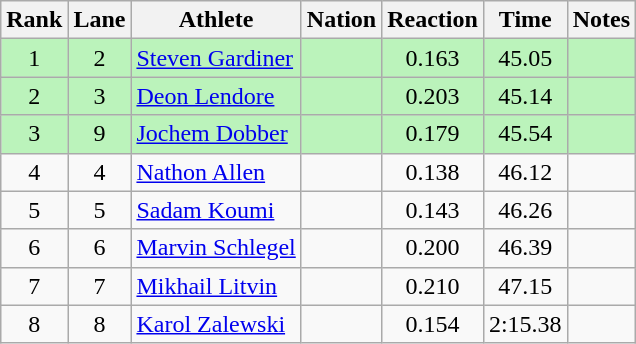<table class="wikitable sortable" style="text-align:center">
<tr>
<th>Rank</th>
<th>Lane</th>
<th>Athlete</th>
<th>Nation</th>
<th>Reaction</th>
<th>Time</th>
<th>Notes</th>
</tr>
<tr bgcolor=bbf3bb>
<td>1</td>
<td>2</td>
<td align=left><a href='#'>Steven Gardiner</a></td>
<td align=left></td>
<td>0.163</td>
<td>45.05</td>
<td></td>
</tr>
<tr bgcolor=bbf3bb>
<td>2</td>
<td>3</td>
<td align=left><a href='#'>Deon Lendore</a></td>
<td align=left></td>
<td>0.203</td>
<td>45.14</td>
<td></td>
</tr>
<tr bgcolor=bbf3bb>
<td>3</td>
<td>9</td>
<td align=left><a href='#'>Jochem Dobber</a></td>
<td align=left></td>
<td>0.179</td>
<td>45.54</td>
<td></td>
</tr>
<tr>
<td>4</td>
<td>4</td>
<td align=left><a href='#'>Nathon Allen</a></td>
<td align=left></td>
<td>0.138</td>
<td>46.12</td>
<td></td>
</tr>
<tr>
<td>5</td>
<td>5</td>
<td align=left><a href='#'>Sadam Koumi</a></td>
<td align=left></td>
<td>0.143</td>
<td>46.26</td>
<td></td>
</tr>
<tr>
<td>6</td>
<td>6</td>
<td align=left><a href='#'>Marvin Schlegel</a></td>
<td align=left></td>
<td>0.200</td>
<td>46.39</td>
<td></td>
</tr>
<tr>
<td>7</td>
<td>7</td>
<td align=left><a href='#'>Mikhail Litvin</a></td>
<td align=left></td>
<td>0.210</td>
<td>47.15</td>
<td></td>
</tr>
<tr>
<td>8</td>
<td>8</td>
<td align=left><a href='#'>Karol Zalewski</a></td>
<td align=left></td>
<td>0.154</td>
<td>2:15.38</td>
<td></td>
</tr>
</table>
